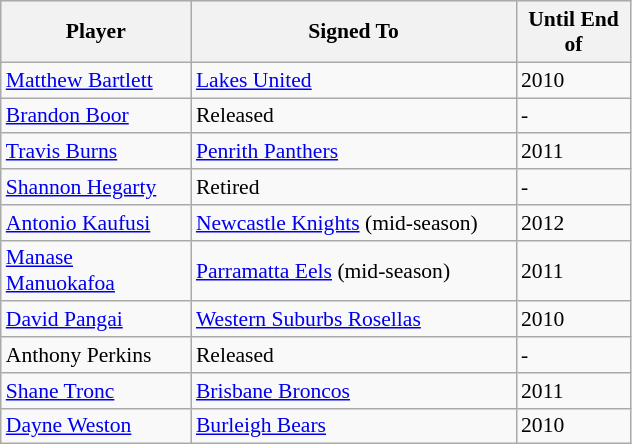<table class="wikitable" style="font-size:90%">
<tr style="background:#efefef;">
<th style="width:120px;">Player</th>
<th style="width:210px;">Signed To</th>
<th style="width:70px;">Until End of</th>
</tr>
<tr>
<td><a href='#'>Matthew Bartlett</a></td>
<td> <a href='#'>Lakes United</a></td>
<td><div>2010</div></td>
</tr>
<tr>
<td><a href='#'>Brandon Boor</a></td>
<td>Released</td>
<td><div>-</div></td>
</tr>
<tr>
<td><a href='#'>Travis Burns</a></td>
<td> <a href='#'>Penrith Panthers</a></td>
<td><div>2011</div></td>
</tr>
<tr>
<td><a href='#'>Shannon Hegarty</a></td>
<td>Retired</td>
<td><div>-</div></td>
</tr>
<tr>
<td><a href='#'>Antonio Kaufusi</a></td>
<td> <a href='#'>Newcastle Knights</a> (mid-season)</td>
<td><div>2012</div></td>
</tr>
<tr>
<td><a href='#'>Manase Manuokafoa</a></td>
<td> <a href='#'>Parramatta Eels</a> (mid-season)</td>
<td><div>2011</div></td>
</tr>
<tr>
<td><a href='#'>David Pangai</a></td>
<td> <a href='#'>Western Suburbs Rosellas</a></td>
<td><div>2010</div></td>
</tr>
<tr>
<td>Anthony Perkins</td>
<td>Released</td>
<td><div>-</div></td>
</tr>
<tr>
<td><a href='#'>Shane Tronc</a></td>
<td> <a href='#'>Brisbane Broncos</a></td>
<td><div>2011</div></td>
</tr>
<tr>
<td><a href='#'>Dayne Weston</a></td>
<td> <a href='#'>Burleigh Bears</a></td>
<td><div>2010</div></td>
</tr>
</table>
